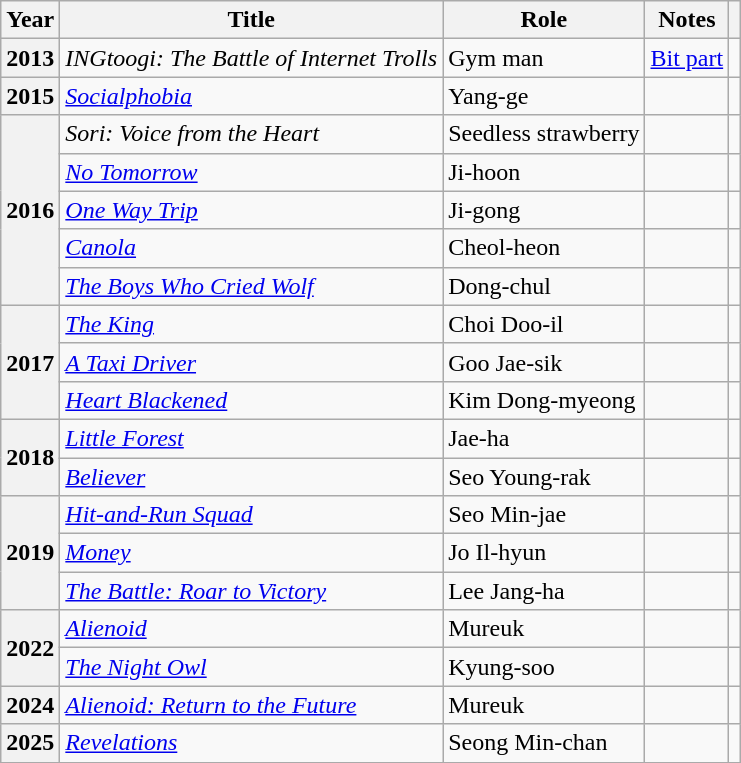<table class="wikitable plainrowheaders sortable">
<tr>
<th scope="col">Year</th>
<th scope="col">Title</th>
<th scope="col">Role</th>
<th scope="col" class="unsortable">Notes</th>
<th scope="col" class="unsortable"></th>
</tr>
<tr>
<th scope="row">2013</th>
<td><em>INGtoogi: The Battle of Internet Trolls</em></td>
<td>Gym man</td>
<td><a href='#'>Bit part</a></td>
<td style="text-align:center"></td>
</tr>
<tr>
<th scope="row">2015</th>
<td><em><a href='#'>Socialphobia</a></em></td>
<td>Yang-ge</td>
<td></td>
<td style="text-align:center"></td>
</tr>
<tr>
<th scope="row" rowspan="5">2016</th>
<td><em>Sori: Voice from the Heart</em></td>
<td>Seedless strawberry</td>
<td></td>
<td style="text-align:center"></td>
</tr>
<tr>
<td><em><a href='#'>No Tomorrow</a></em></td>
<td>Ji-hoon</td>
<td></td>
<td style="text-align:center"></td>
</tr>
<tr>
<td><em><a href='#'>One Way Trip</a></em></td>
<td>Ji-gong</td>
<td></td>
<td style="text-align:center"></td>
</tr>
<tr>
<td><em><a href='#'>Canola</a></em></td>
<td>Cheol-heon</td>
<td></td>
<td style="text-align:center"></td>
</tr>
<tr>
<td><em><a href='#'>The Boys Who Cried Wolf</a></em></td>
<td>Dong-chul</td>
<td></td>
<td style="text-align:center"></td>
</tr>
<tr>
<th scope="row" rowspan="3">2017</th>
<td><em><a href='#'>The King</a></em></td>
<td>Choi Doo-il</td>
<td></td>
<td style="text-align:center"></td>
</tr>
<tr>
<td><em><a href='#'>A Taxi Driver</a></em></td>
<td>Goo Jae-sik</td>
<td></td>
<td style="text-align:center"></td>
</tr>
<tr>
<td><em><a href='#'>Heart Blackened</a></em></td>
<td>Kim Dong-myeong</td>
<td></td>
<td style="text-align:center"></td>
</tr>
<tr>
<th scope="row" rowspan="2">2018</th>
<td><em><a href='#'>Little Forest</a></em></td>
<td>Jae-ha</td>
<td></td>
<td style="text-align:center"></td>
</tr>
<tr>
<td><em><a href='#'>Believer</a></em></td>
<td>Seo Young-rak</td>
<td></td>
<td style="text-align:center"></td>
</tr>
<tr>
<th scope="row" rowspan="3">2019</th>
<td><em><a href='#'>Hit-and-Run Squad</a></em></td>
<td>Seo Min-jae</td>
<td></td>
<td style="text-align:center"></td>
</tr>
<tr>
<td><em><a href='#'>Money</a></em></td>
<td>Jo Il-hyun</td>
<td></td>
<td style="text-align:center"></td>
</tr>
<tr>
<td><em><a href='#'>The Battle: Roar to Victory</a></em></td>
<td>Lee Jang-ha</td>
<td></td>
<td style="text-align:center"></td>
</tr>
<tr>
<th scope="row" rowspan="2">2022</th>
<td><em><a href='#'>Alienoid</a></em></td>
<td>Mureuk</td>
<td></td>
<td style="text-align:center"></td>
</tr>
<tr>
<td><em><a href='#'>The Night Owl</a></em></td>
<td>Kyung-soo</td>
<td></td>
<td style="text-align:center"></td>
</tr>
<tr>
<th scope="row">2024</th>
<td><em><a href='#'>Alienoid: Return to the Future</a></em></td>
<td>Mureuk</td>
<td></td>
<td style="text-align:center"></td>
</tr>
<tr>
<th scope="row">2025</th>
<td><em><a href='#'>Revelations</a></em></td>
<td>Seong Min-chan</td>
<td></td>
<td style="text-align:center"></td>
</tr>
</table>
